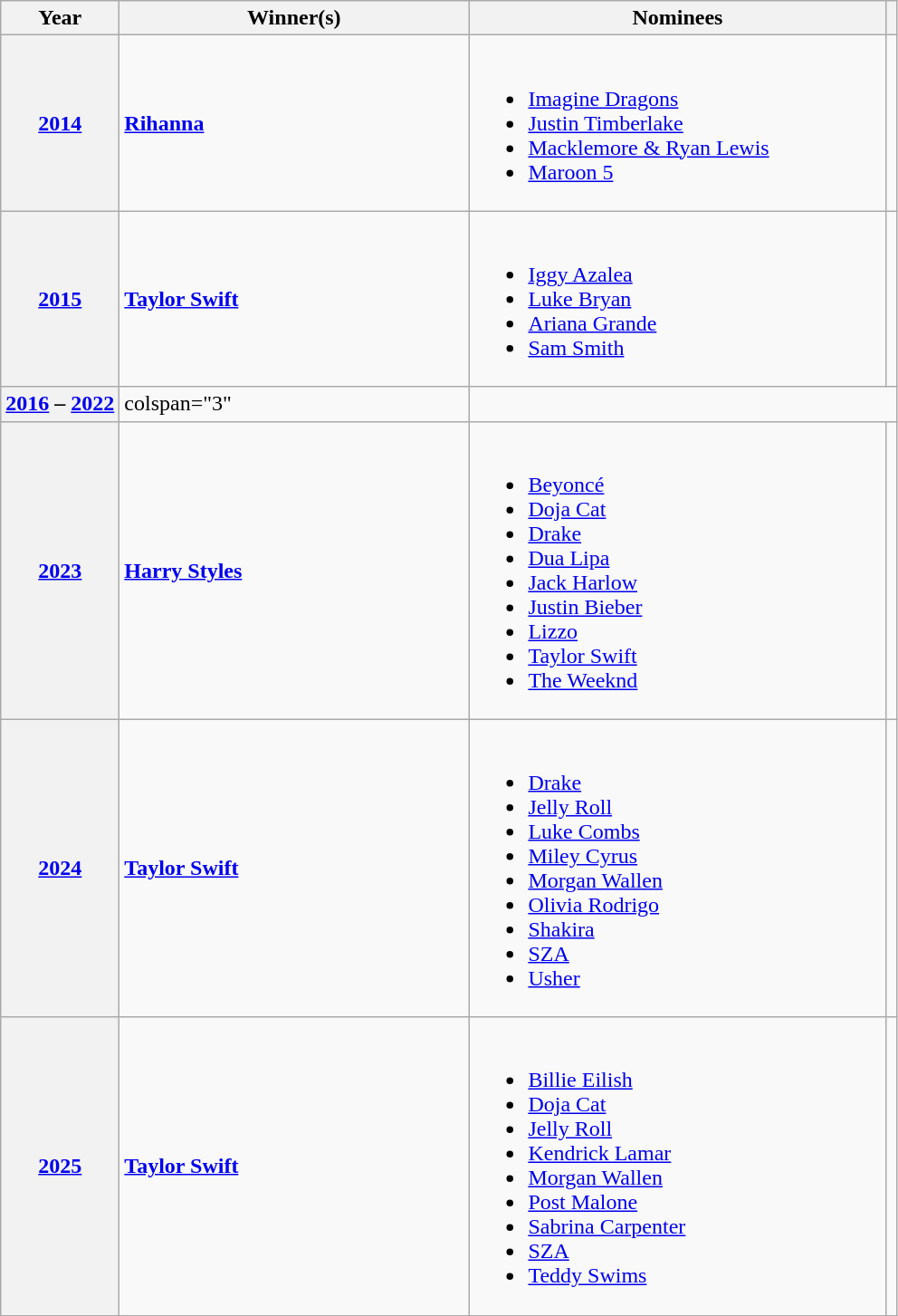<table class="wikitable sortable">
<tr>
<th scope="col">Year</th>
<th scope="col" style="width:250px;">Winner(s)</th>
<th scope="col" style="width:300px;">Nominees</th>
<th scope="col" class="unsortable"></th>
</tr>
<tr>
<th scope="row"><a href='#'>2014</a></th>
<td>  <strong><a href='#'>Rihanna</a></strong></td>
<td><br><ul><li> <a href='#'>Imagine Dragons</a></li><li> <a href='#'>Justin Timberlake</a></li><li> <a href='#'>Macklemore & Ryan Lewis</a></li><li> <a href='#'>Maroon 5</a></li></ul></td>
<td style="text-align:center"></td>
</tr>
<tr>
<th scope="row"><a href='#'>2015</a></th>
<td>  <strong><a href='#'>Taylor Swift</a></strong></td>
<td><br><ul><li> <a href='#'>Iggy Azalea</a></li><li> <a href='#'>Luke Bryan</a></li><li> <a href='#'>Ariana Grande</a></li><li> <a href='#'>Sam Smith</a></li></ul></td>
<td style="text-align:center"></td>
</tr>
<tr>
<th scope="row"><a href='#'>2016</a> – <a href='#'>2022</a></th>
<td>colspan="3" </td>
</tr>
<tr>
<th scope="row"><a href='#'>2023</a></th>
<td>  <strong><a href='#'>Harry Styles</a></strong></td>
<td><br><ul><li> <a href='#'>Beyoncé</a></li><li> <a href='#'>Doja Cat</a></li><li> <a href='#'>Drake</a></li><li> <a href='#'>Dua Lipa</a></li><li> <a href='#'>Jack Harlow</a></li><li> <a href='#'>Justin Bieber</a></li><li> <a href='#'>Lizzo</a></li><li> <a href='#'>Taylor Swift</a></li><li> <a href='#'>The Weeknd</a></li></ul></td>
<td style="text-align:center"></td>
</tr>
<tr>
<th scope="row"><a href='#'>2024</a></th>
<td>  <strong><a href='#'>Taylor Swift</a></strong></td>
<td><br><ul><li> <a href='#'>Drake</a></li><li> <a href='#'>Jelly Roll</a></li><li> <a href='#'>Luke Combs</a></li><li> <a href='#'>Miley Cyrus</a></li><li> <a href='#'>Morgan Wallen</a></li><li> <a href='#'>Olivia Rodrigo</a></li><li> <a href='#'>Shakira</a></li><li> <a href='#'>SZA</a></li><li> <a href='#'>Usher</a></li></ul></td>
<td style="text-align:center"></td>
</tr>
<tr>
<th scope="row"><a href='#'>2025</a></th>
<td>  <strong><a href='#'>Taylor Swift</a></strong></td>
<td><br><ul><li> <a href='#'>Billie Eilish</a></li><li> <a href='#'>Doja Cat</a></li><li> <a href='#'>Jelly Roll</a></li><li> <a href='#'>Kendrick Lamar</a></li><li> <a href='#'>Morgan Wallen</a></li><li> <a href='#'>Post Malone</a></li><li> <a href='#'>Sabrina Carpenter</a></li><li> <a href='#'>SZA</a></li><li> <a href='#'>Teddy Swims</a></li></ul></td>
<td></td>
</tr>
</table>
